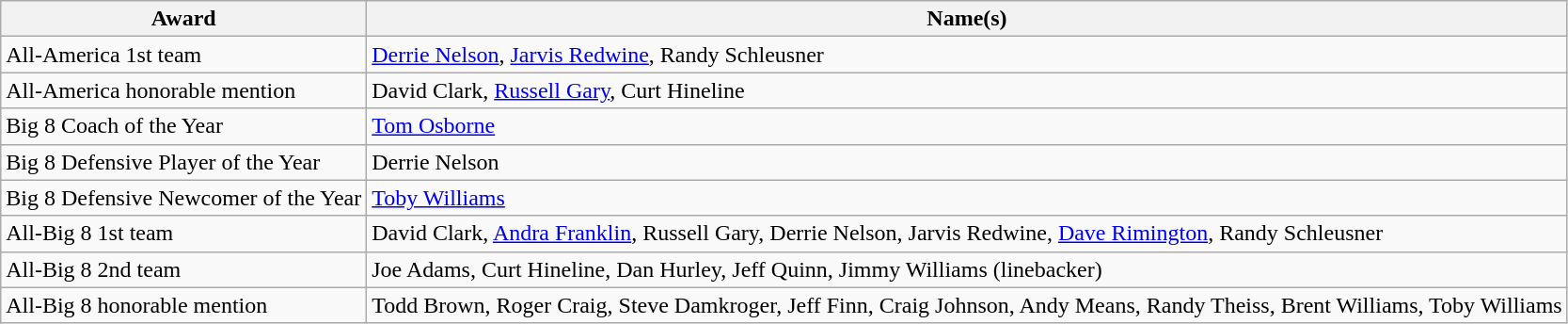<table class="wikitable">
<tr>
<th>Award</th>
<th>Name(s)</th>
</tr>
<tr>
<td>All-America 1st team</td>
<td><a href='#'>Derrie Nelson</a>, <a href='#'>Jarvis Redwine</a>, Randy Schleusner</td>
</tr>
<tr>
<td>All-America honorable mention</td>
<td>David Clark, <a href='#'>Russell Gary</a>, Curt Hineline</td>
</tr>
<tr>
<td>Big 8 Coach of the Year</td>
<td><a href='#'>Tom Osborne</a></td>
</tr>
<tr>
<td>Big 8 Defensive Player of the Year</td>
<td>Derrie Nelson</td>
</tr>
<tr>
<td>Big 8 Defensive Newcomer of the Year</td>
<td><a href='#'>Toby Williams</a></td>
</tr>
<tr>
<td>All-Big 8 1st team</td>
<td>David Clark, <a href='#'>Andra Franklin</a>, Russell Gary, Derrie Nelson, Jarvis Redwine, <a href='#'>Dave Rimington</a>, Randy Schleusner</td>
</tr>
<tr>
<td>All-Big 8 2nd team</td>
<td>Joe Adams, Curt Hineline, Dan Hurley, Jeff Quinn, Jimmy Williams (linebacker)</td>
</tr>
<tr>
<td>All-Big 8 honorable mention</td>
<td>Todd Brown, Roger Craig, Steve Damkroger, Jeff Finn, Craig Johnson, Andy Means, Randy Theiss, Brent Williams, Toby Williams</td>
</tr>
</table>
